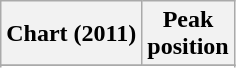<table class="wikitable sortable plainrowheaders">
<tr>
<th>Chart (2011)</th>
<th>Peak<br>position</th>
</tr>
<tr>
</tr>
<tr>
</tr>
<tr>
</tr>
</table>
